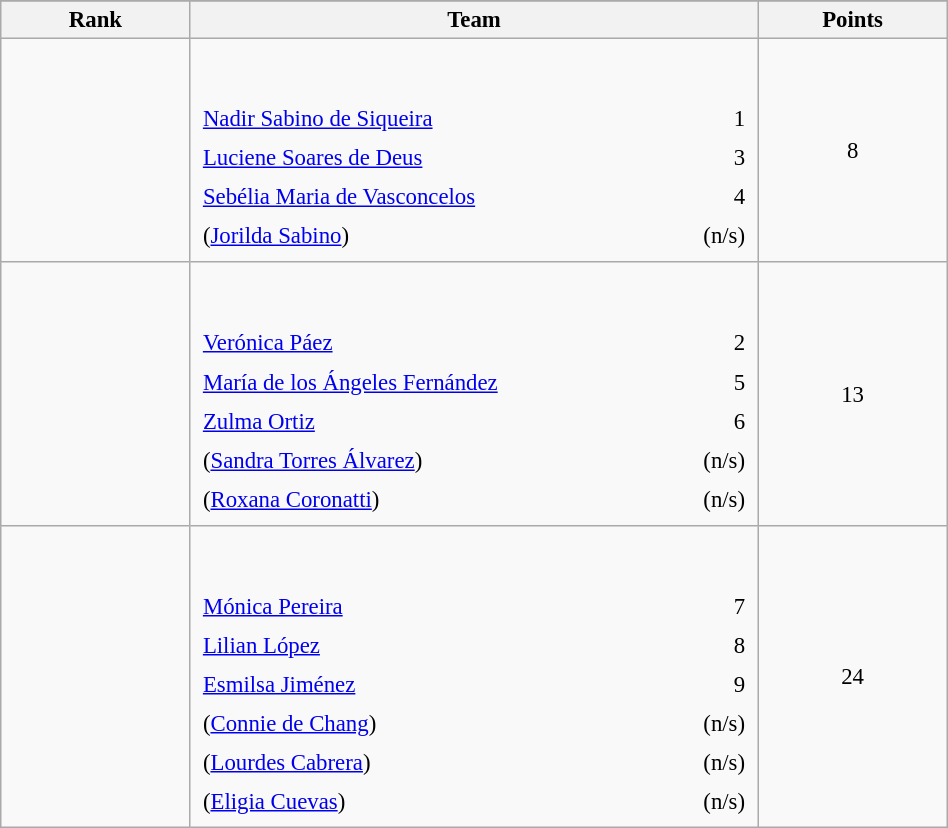<table class="wikitable sortable" style=" text-align:center; font-size:95%;" width="50%">
<tr>
</tr>
<tr>
<th width=10%>Rank</th>
<th width=30%>Team</th>
<th width=10%>Points</th>
</tr>
<tr>
<td align=center></td>
<td align=left> <br><br><table width=100%>
<tr>
<td align=left style="border:0"><a href='#'>Nadir Sabino de Siqueira</a></td>
<td align=right style="border:0">1</td>
</tr>
<tr>
<td align=left style="border:0"><a href='#'>Luciene Soares de Deus</a></td>
<td align=right style="border:0">3</td>
</tr>
<tr>
<td align=left style="border:0"><a href='#'>Sebélia Maria de Vasconcelos</a></td>
<td align=right style="border:0">4</td>
</tr>
<tr>
<td align=left style="border:0">(<a href='#'>Jorilda Sabino</a>)</td>
<td align=right style="border:0">(n/s)</td>
</tr>
</table>
</td>
<td>8</td>
</tr>
<tr>
<td align=center></td>
<td align=left> <br><br><table width=100%>
<tr>
<td align=left style="border:0"><a href='#'>Verónica Páez</a></td>
<td align=right style="border:0">2</td>
</tr>
<tr>
<td align=left style="border:0"><a href='#'>María de los Ángeles Fernández</a></td>
<td align=right style="border:0">5</td>
</tr>
<tr>
<td align=left style="border:0"><a href='#'>Zulma Ortiz</a></td>
<td align=right style="border:0">6</td>
</tr>
<tr>
<td align=left style="border:0">(<a href='#'>Sandra Torres Álvarez</a>)</td>
<td align=right style="border:0">(n/s)</td>
</tr>
<tr>
<td align=left style="border:0">(<a href='#'>Roxana Coronatti</a>)</td>
<td align=right style="border:0">(n/s)</td>
</tr>
</table>
</td>
<td>13</td>
</tr>
<tr>
<td align=center></td>
<td align=left> <br><br><table width=100%>
<tr>
<td align=left style="border:0"><a href='#'>Mónica Pereira</a></td>
<td align=right style="border:0">7</td>
</tr>
<tr>
<td align=left style="border:0"><a href='#'>Lilian López</a></td>
<td align=right style="border:0">8</td>
</tr>
<tr>
<td align=left style="border:0"><a href='#'>Esmilsa Jiménez</a></td>
<td align=right style="border:0">9</td>
</tr>
<tr>
<td align=left style="border:0">(<a href='#'>Connie de Chang</a>)</td>
<td align=right style="border:0">(n/s)</td>
</tr>
<tr>
<td align=left style="border:0">(<a href='#'>Lourdes Cabrera</a>)</td>
<td align=right style="border:0">(n/s)</td>
</tr>
<tr>
<td align=left style="border:0">(<a href='#'>Eligia Cuevas</a>)</td>
<td align=right style="border:0">(n/s)</td>
</tr>
</table>
</td>
<td>24</td>
</tr>
</table>
